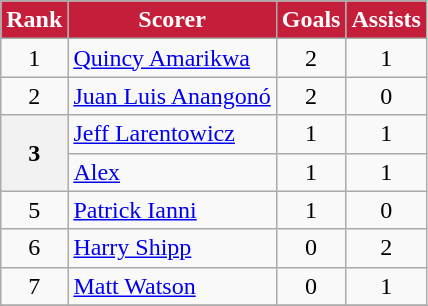<table class="wikitable" style="text-align:center">
<tr>
<th style="background:#C41E3A; color:white; text-align:center;">Rank</th>
<th style="background:#C41E3A; color:white; text-align:center;">Scorer</th>
<th style="background:#C41E3A; color:white; text-align:center;">Goals</th>
<th style="background:#C41E3A; color:white; text-align:center;">Assists</th>
</tr>
<tr>
<td>1</td>
<td align=left> <a href='#'>Quincy Amarikwa</a></td>
<td>2</td>
<td>1</td>
</tr>
<tr>
<td>2</td>
<td align=left> <a href='#'>Juan Luis Anangonó</a></td>
<td>2</td>
<td>0</td>
</tr>
<tr>
<th rowspan=2>3</th>
<td align=left> <a href='#'>Jeff Larentowicz</a></td>
<td>1</td>
<td>1</td>
</tr>
<tr>
<td align=left> <a href='#'>Alex</a></td>
<td>1</td>
<td>1</td>
</tr>
<tr>
<td>5</td>
<td align=left> <a href='#'>Patrick Ianni</a></td>
<td>1</td>
<td>0</td>
</tr>
<tr>
<td>6</td>
<td align=left> <a href='#'>Harry Shipp</a></td>
<td>0</td>
<td>2</td>
</tr>
<tr>
<td>7</td>
<td align=left> <a href='#'>Matt Watson</a></td>
<td>0</td>
<td>1</td>
</tr>
<tr>
</tr>
</table>
